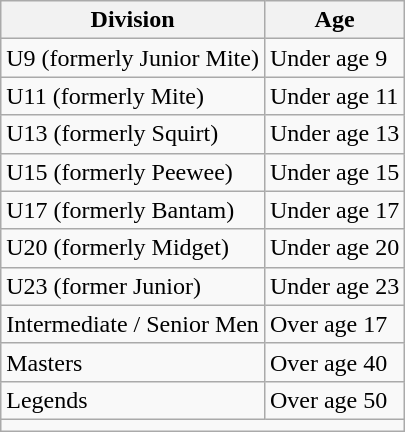<table class=wikitable>
<tr>
<th>Division</th>
<th>Age</th>
</tr>
<tr>
<td>U9 (formerly Junior Mite)</td>
<td>Under age 9</td>
</tr>
<tr>
<td>U11 (formerly Mite)</td>
<td>Under age 11</td>
</tr>
<tr>
<td>U13 (formerly Squirt)</td>
<td>Under age 13</td>
</tr>
<tr>
<td>U15 (formerly Peewee)</td>
<td>Under age 15</td>
</tr>
<tr>
<td>U17 (formerly Bantam)</td>
<td>Under age 17</td>
</tr>
<tr>
<td>U20 (formerly Midget)</td>
<td>Under age 20</td>
</tr>
<tr>
<td>U23 (former Junior)</td>
<td>Under age 23</td>
</tr>
<tr>
<td>Intermediate / Senior Men</td>
<td>Over age 17</td>
</tr>
<tr>
<td>Masters</td>
<td>Over age 40</td>
</tr>
<tr>
<td>Legends</td>
<td>Over age 50</td>
</tr>
<tr>
<td colspan="2"></td>
</tr>
</table>
